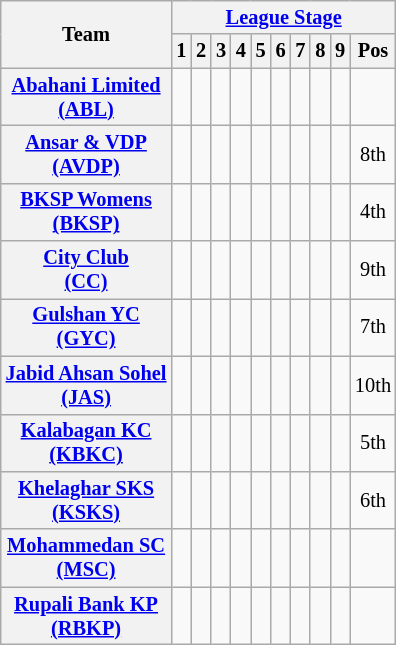<table class="wikitable" style="font-size:85%; text-align:center;">
<tr>
<th style="text-align: center" rowspan=2>Team</th>
<th style="text-align: center" colspan=10><strong><a href='#'>League Stage</a></strong></th>
</tr>
<tr>
<th>1</th>
<th>2</th>
<th>3</th>
<th>4</th>
<th>5</th>
<th>6</th>
<th>7</th>
<th>8</th>
<th>9</th>
<th>Pos</th>
</tr>
<tr>
<th align="left"><strong><a href='#'>Abahani Limited<br>(ABL)</a></strong></th>
<td></td>
<td></td>
<td></td>
<td></td>
<td></td>
<td></td>
<td></td>
<td></td>
<td></td>
<td></td>
</tr>
<tr>
<th align="left"><strong><a href='#'>Ansar & VDP<br>(AVDP)</a></strong></th>
<td></td>
<td></td>
<td></td>
<td></td>
<td></td>
<td></td>
<td></td>
<td></td>
<td></td>
<td>8th</td>
</tr>
<tr>
<th align="left"><strong><a href='#'>BKSP Womens<br>(BKSP)</a></strong></th>
<td></td>
<td></td>
<td></td>
<td></td>
<td></td>
<td></td>
<td></td>
<td></td>
<td></td>
<td>4th</td>
</tr>
<tr>
<th align="left"><strong><a href='#'>City Club<br>(CC)</a></strong></th>
<td></td>
<td></td>
<td></td>
<td></td>
<td></td>
<td></td>
<td></td>
<td></td>
<td></td>
<td>9th</td>
</tr>
<tr>
<th align="left"><strong><a href='#'>Gulshan YC<br>(GYC)</a></strong></th>
<td></td>
<td></td>
<td></td>
<td></td>
<td></td>
<td></td>
<td></td>
<td></td>
<td></td>
<td>7th</td>
</tr>
<tr>
<th align="left"><strong><a href='#'>Jabid Ahsan Sohel<br>(JAS)</a></strong></th>
<td></td>
<td></td>
<td></td>
<td></td>
<td></td>
<td></td>
<td></td>
<td></td>
<td></td>
<td>10th</td>
</tr>
<tr>
<th align="left"><strong><a href='#'>Kalabagan KC<br>(KBKC)</a></strong></th>
<td></td>
<td></td>
<td></td>
<td></td>
<td></td>
<td></td>
<td></td>
<td></td>
<td></td>
<td>5th</td>
</tr>
<tr>
<th align="left"><strong><a href='#'>Khelaghar SKS<br>(KSKS)</a></strong></th>
<td></td>
<td></td>
<td></td>
<td></td>
<td></td>
<td></td>
<td></td>
<td></td>
<td></td>
<td>6th</td>
</tr>
<tr>
<th align="left"><strong><a href='#'>Mohammedan SC<br>(MSC)</a></strong></th>
<td></td>
<td></td>
<td></td>
<td></td>
<td></td>
<td></td>
<td></td>
<td></td>
<td></td>
<td></td>
</tr>
<tr>
<th align="left"><strong><a href='#'>Rupali Bank KP<br>(RBKP)</a></strong></th>
<td></td>
<td></td>
<td></td>
<td></td>
<td></td>
<td></td>
<td></td>
<td></td>
<td></td>
<td></td>
</tr>
</table>
